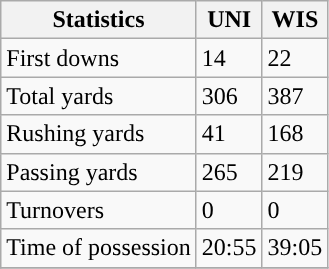<table class="wikitable" style="float: left;">
<tr>
<th>Statistics</th>
<th>UNI</th>
<th>WIS</th>
</tr>
<tr>
<td>First downs</td>
<td>14</td>
<td>22</td>
</tr>
<tr>
<td>Total yards</td>
<td>306</td>
<td>387</td>
</tr>
<tr>
<td>Rushing yards</td>
<td>41</td>
<td>168</td>
</tr>
<tr>
<td>Passing yards</td>
<td>265</td>
<td>219</td>
</tr>
<tr>
<td>Turnovers</td>
<td>0</td>
<td>0</td>
</tr>
<tr>
<td>Time of possession</td>
<td>20:55</td>
<td>39:05</td>
</tr>
<tr>
</tr>
</table>
